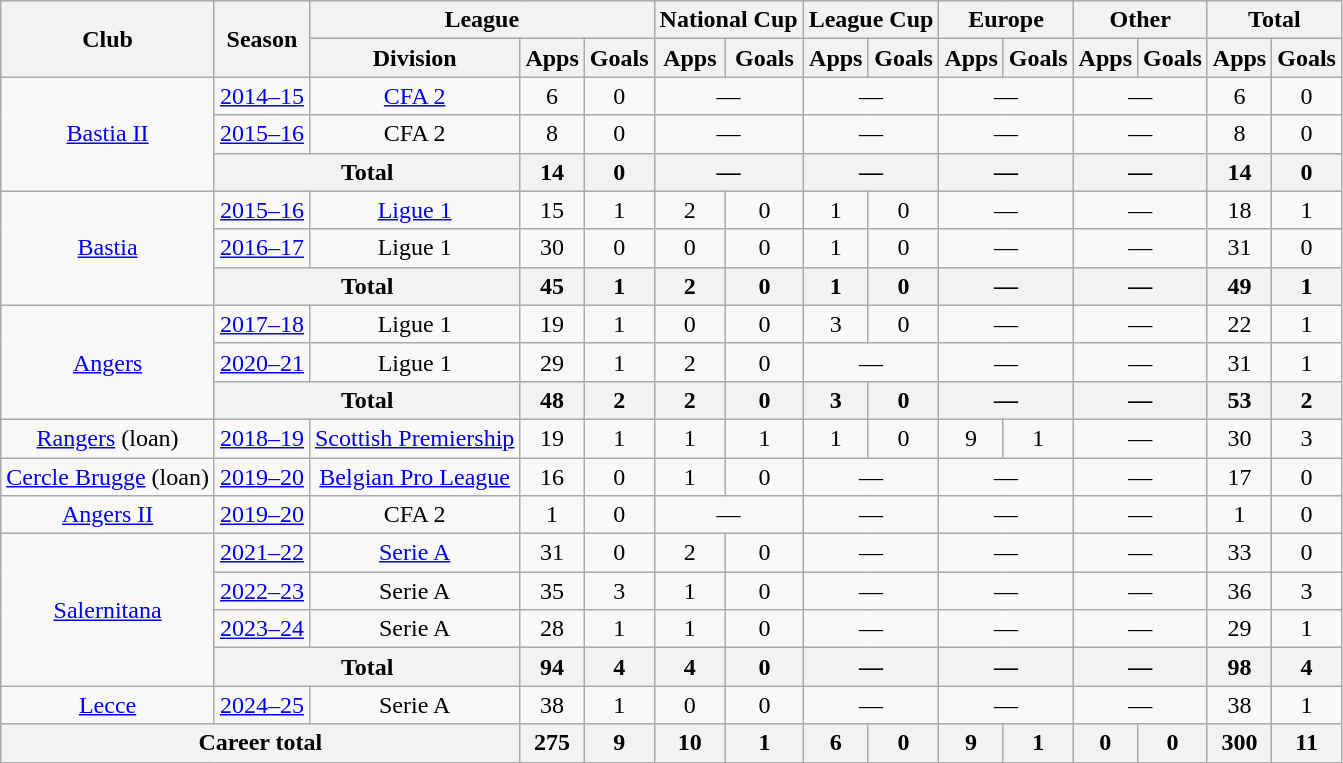<table class="wikitable" style="text-align:center">
<tr>
<th rowspan="2">Club</th>
<th rowspan="2">Season</th>
<th colspan="3">League</th>
<th colspan="2">National Cup</th>
<th colspan="2">League Cup</th>
<th colspan="2">Europe</th>
<th colspan="2">Other</th>
<th colspan="2">Total</th>
</tr>
<tr>
<th>Division</th>
<th>Apps</th>
<th>Goals</th>
<th>Apps</th>
<th>Goals</th>
<th>Apps</th>
<th>Goals</th>
<th>Apps</th>
<th>Goals</th>
<th>Apps</th>
<th>Goals</th>
<th>Apps</th>
<th>Goals</th>
</tr>
<tr>
<td rowspan="3"><a href='#'>Bastia II</a></td>
<td><a href='#'>2014–15</a></td>
<td><a href='#'>CFA 2</a></td>
<td>6</td>
<td>0</td>
<td colspan="2">—</td>
<td colspan="2">—</td>
<td colspan="2">—</td>
<td colspan="2">—</td>
<td>6</td>
<td>0</td>
</tr>
<tr>
<td><a href='#'>2015–16</a></td>
<td>CFA 2</td>
<td>8</td>
<td>0</td>
<td colspan="2">—</td>
<td colspan="2">—</td>
<td colspan="2">—</td>
<td colspan="2">—</td>
<td>8</td>
<td>0</td>
</tr>
<tr>
<th colspan="2">Total</th>
<th>14</th>
<th>0</th>
<th colspan="2">—</th>
<th colspan="2">—</th>
<th colspan="2">—</th>
<th colspan="2">—</th>
<th>14</th>
<th>0</th>
</tr>
<tr>
<td rowspan="3"><a href='#'>Bastia</a></td>
<td><a href='#'>2015–16</a></td>
<td><a href='#'>Ligue 1</a></td>
<td>15</td>
<td>1</td>
<td>2</td>
<td>0</td>
<td>1</td>
<td>0</td>
<td colspan="2">—</td>
<td colspan="2">—</td>
<td>18</td>
<td>1</td>
</tr>
<tr>
<td><a href='#'>2016–17</a></td>
<td>Ligue 1</td>
<td>30</td>
<td>0</td>
<td>0</td>
<td>0</td>
<td>1</td>
<td>0</td>
<td colspan="2">—</td>
<td colspan="2">—</td>
<td>31</td>
<td>0</td>
</tr>
<tr>
<th colspan="2">Total</th>
<th>45</th>
<th>1</th>
<th>2</th>
<th>0</th>
<th>1</th>
<th>0</th>
<th colspan="2">—</th>
<th colspan="2">—</th>
<th>49</th>
<th>1</th>
</tr>
<tr>
<td rowspan="3"><a href='#'>Angers</a></td>
<td><a href='#'>2017–18</a></td>
<td>Ligue 1</td>
<td>19</td>
<td>1</td>
<td>0</td>
<td>0</td>
<td>3</td>
<td>0</td>
<td colspan="2">—</td>
<td colspan="2">—</td>
<td>22</td>
<td>1</td>
</tr>
<tr>
<td><a href='#'>2020–21</a></td>
<td>Ligue 1</td>
<td>29</td>
<td>1</td>
<td>2</td>
<td>0</td>
<td colspan="2">—</td>
<td colspan="2">—</td>
<td colspan="2">—</td>
<td>31</td>
<td>1</td>
</tr>
<tr>
<th colspan="2">Total</th>
<th>48</th>
<th>2</th>
<th>2</th>
<th>0</th>
<th>3</th>
<th>0</th>
<th colspan="2">—</th>
<th colspan="2">—</th>
<th>53</th>
<th>2</th>
</tr>
<tr>
<td><a href='#'>Rangers</a> (loan)</td>
<td><a href='#'>2018–19</a></td>
<td><a href='#'>Scottish Premiership</a></td>
<td>19</td>
<td>1</td>
<td>1</td>
<td>1</td>
<td>1</td>
<td>0</td>
<td>9</td>
<td>1</td>
<td colspan="2">—</td>
<td>30</td>
<td>3</td>
</tr>
<tr>
<td><a href='#'>Cercle Brugge</a> (loan)</td>
<td><a href='#'>2019–20</a></td>
<td><a href='#'>Belgian Pro League</a></td>
<td>16</td>
<td>0</td>
<td>1</td>
<td>0</td>
<td colspan="2">—</td>
<td colspan="2">—</td>
<td colspan="2">—</td>
<td>17</td>
<td>0</td>
</tr>
<tr>
<td><a href='#'>Angers II</a></td>
<td><a href='#'>2019–20</a></td>
<td>CFA 2</td>
<td>1</td>
<td>0</td>
<td colspan="2">—</td>
<td colspan="2">—</td>
<td colspan="2">—</td>
<td colspan="2">—</td>
<td>1</td>
<td>0</td>
</tr>
<tr>
<td rowspan="4"><a href='#'>Salernitana</a></td>
<td><a href='#'>2021–22</a></td>
<td><a href='#'>Serie A</a></td>
<td>31</td>
<td>0</td>
<td>2</td>
<td>0</td>
<td colspan="2">—</td>
<td colspan="2">—</td>
<td colspan="2">—</td>
<td>33</td>
<td>0</td>
</tr>
<tr>
<td><a href='#'>2022–23</a></td>
<td>Serie A</td>
<td>35</td>
<td>3</td>
<td>1</td>
<td>0</td>
<td colspan="2">—</td>
<td colspan="2">—</td>
<td colspan="2">—</td>
<td>36</td>
<td>3</td>
</tr>
<tr>
<td><a href='#'>2023–24</a></td>
<td>Serie A</td>
<td>28</td>
<td>1</td>
<td>1</td>
<td>0</td>
<td colspan="2">—</td>
<td colspan="2">—</td>
<td colspan="2">—</td>
<td>29</td>
<td>1</td>
</tr>
<tr>
<th colspan="2">Total</th>
<th>94</th>
<th>4</th>
<th>4</th>
<th>0</th>
<th colspan="2">—</th>
<th colspan="2">—</th>
<th colspan="2">—</th>
<th>98</th>
<th>4</th>
</tr>
<tr>
<td><a href='#'>Lecce</a></td>
<td><a href='#'>2024–25</a></td>
<td>Serie A</td>
<td>38</td>
<td>1</td>
<td>0</td>
<td>0</td>
<td colspan="2">—</td>
<td colspan="2">—</td>
<td colspan="2">—</td>
<td>38</td>
<td>1</td>
</tr>
<tr>
<th colspan="3">Career total</th>
<th>275</th>
<th>9</th>
<th>10</th>
<th>1</th>
<th>6</th>
<th>0</th>
<th>9</th>
<th>1</th>
<th>0</th>
<th>0</th>
<th>300</th>
<th>11</th>
</tr>
</table>
